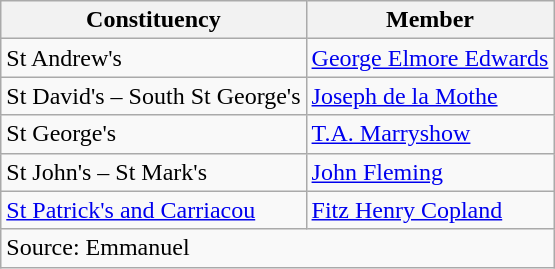<table class=wikitable>
<tr>
<th>Constituency</th>
<th>Member</th>
</tr>
<tr>
<td>St Andrew's</td>
<td><a href='#'>George Elmore Edwards</a></td>
</tr>
<tr>
<td>St David's – South St George's</td>
<td><a href='#'>Joseph de la Mothe</a></td>
</tr>
<tr>
<td>St George's</td>
<td><a href='#'>T.A. Marryshow</a></td>
</tr>
<tr>
<td>St John's – St Mark's</td>
<td><a href='#'>John Fleming</a></td>
</tr>
<tr>
<td><a href='#'>St Patrick's and Carriacou</a></td>
<td><a href='#'>Fitz Henry Copland</a></td>
</tr>
<tr>
<td colspan=2>Source: Emmanuel</td>
</tr>
</table>
